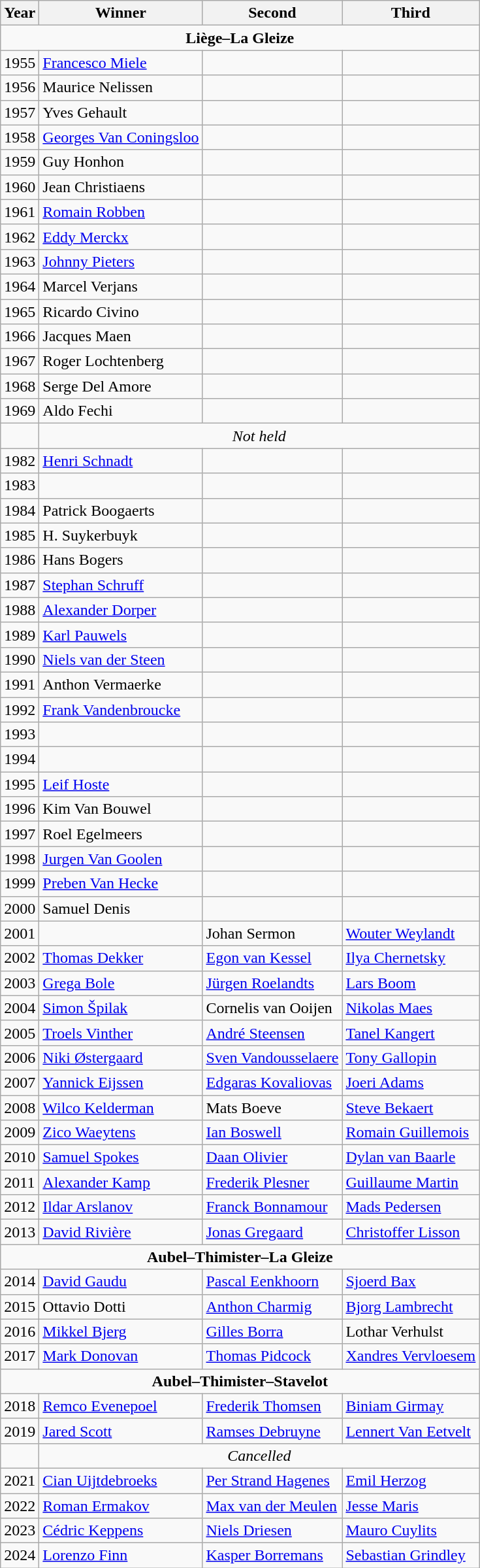<table class=wikitable>
<tr>
<th>Year</th>
<th>Winner</th>
<th>Second</th>
<th>Third</th>
</tr>
<tr>
<td colspan="4" align=center><strong>Liège–La Gleize</strong></td>
</tr>
<tr>
<td>1955</td>
<td> <a href='#'>Francesco Miele</a></td>
<td></td>
<td></td>
</tr>
<tr>
<td>1956</td>
<td> Maurice Nelissen</td>
<td></td>
<td></td>
</tr>
<tr>
<td>1957</td>
<td> Yves Gehault</td>
<td></td>
<td></td>
</tr>
<tr>
<td>1958</td>
<td> <a href='#'>Georges Van Coningsloo</a></td>
<td></td>
<td></td>
</tr>
<tr>
<td>1959</td>
<td> Guy Honhon</td>
<td></td>
<td></td>
</tr>
<tr>
<td>1960</td>
<td> Jean Christiaens</td>
<td></td>
<td></td>
</tr>
<tr>
<td>1961</td>
<td> <a href='#'>Romain Robben</a></td>
<td></td>
<td></td>
</tr>
<tr>
<td>1962</td>
<td> <a href='#'>Eddy Merckx</a></td>
<td></td>
<td></td>
</tr>
<tr>
<td>1963</td>
<td> <a href='#'>Johnny Pieters</a></td>
<td></td>
<td></td>
</tr>
<tr>
<td>1964</td>
<td> Marcel Verjans</td>
<td></td>
<td></td>
</tr>
<tr>
<td>1965</td>
<td> Ricardo Civino</td>
<td></td>
<td></td>
</tr>
<tr>
<td>1966</td>
<td> Jacques Maen</td>
<td></td>
<td></td>
</tr>
<tr>
<td>1967</td>
<td> Roger Lochtenberg</td>
<td></td>
<td></td>
</tr>
<tr>
<td>1968</td>
<td> Serge Del Amore</td>
<td></td>
<td></td>
</tr>
<tr>
<td>1969</td>
<td> Aldo Fechi</td>
<td></td>
<td></td>
</tr>
<tr>
<td></td>
<td colspan=3 align=center><em>Not held</em></td>
</tr>
<tr>
<td>1982</td>
<td> <a href='#'>Henri Schnadt</a></td>
<td></td>
<td></td>
</tr>
<tr>
<td>1983</td>
<td> </td>
<td></td>
<td></td>
</tr>
<tr>
<td>1984</td>
<td> Patrick Boogaerts</td>
<td></td>
<td></td>
</tr>
<tr>
<td>1985</td>
<td> H. Suykerbuyk</td>
<td></td>
<td></td>
</tr>
<tr>
<td>1986</td>
<td> Hans Bogers</td>
<td></td>
<td></td>
</tr>
<tr>
<td>1987</td>
<td> <a href='#'>Stephan Schruff</a></td>
<td></td>
<td></td>
</tr>
<tr>
<td>1988</td>
<td> <a href='#'>Alexander Dorper</a></td>
<td></td>
<td></td>
</tr>
<tr>
<td>1989</td>
<td> <a href='#'>Karl Pauwels</a></td>
<td></td>
<td></td>
</tr>
<tr>
<td>1990</td>
<td> <a href='#'>Niels van der Steen</a></td>
<td></td>
<td></td>
</tr>
<tr>
<td>1991</td>
<td> Anthon Vermaerke</td>
<td></td>
<td></td>
</tr>
<tr>
<td>1992</td>
<td> <a href='#'>Frank Vandenbroucke</a></td>
<td></td>
<td></td>
</tr>
<tr>
<td>1993</td>
<td> </td>
<td></td>
<td></td>
</tr>
<tr>
<td>1994</td>
<td> </td>
<td></td>
<td></td>
</tr>
<tr>
<td>1995</td>
<td> <a href='#'>Leif Hoste</a></td>
<td></td>
<td></td>
</tr>
<tr>
<td>1996</td>
<td> Kim Van Bouwel</td>
<td></td>
<td></td>
</tr>
<tr>
<td>1997</td>
<td> Roel Egelmeers</td>
<td></td>
<td></td>
</tr>
<tr>
<td>1998</td>
<td> <a href='#'>Jurgen Van Goolen</a></td>
<td></td>
<td></td>
</tr>
<tr>
<td>1999</td>
<td> <a href='#'>Preben Van Hecke</a></td>
<td></td>
<td></td>
</tr>
<tr>
<td>2000</td>
<td> Samuel Denis</td>
<td></td>
<td></td>
</tr>
<tr>
<td>2001</td>
<td> </td>
<td> Johan Sermon</td>
<td> <a href='#'>Wouter Weylandt</a></td>
</tr>
<tr>
<td>2002</td>
<td> <a href='#'>Thomas Dekker</a></td>
<td> <a href='#'>Egon van Kessel</a></td>
<td> <a href='#'>Ilya Chernetsky</a></td>
</tr>
<tr>
<td>2003</td>
<td> <a href='#'>Grega Bole</a></td>
<td> <a href='#'>Jürgen Roelandts</a></td>
<td> <a href='#'>Lars Boom</a></td>
</tr>
<tr>
<td>2004</td>
<td> <a href='#'>Simon Špilak</a></td>
<td> Cornelis van Ooijen</td>
<td> <a href='#'>Nikolas Maes</a></td>
</tr>
<tr>
<td>2005</td>
<td> <a href='#'>Troels Vinther</a></td>
<td> <a href='#'>André Steensen</a></td>
<td> <a href='#'>Tanel Kangert</a></td>
</tr>
<tr>
<td>2006</td>
<td> <a href='#'>Niki Østergaard</a></td>
<td> <a href='#'>Sven Vandousselaere</a></td>
<td> <a href='#'>Tony Gallopin</a></td>
</tr>
<tr>
<td>2007</td>
<td> <a href='#'>Yannick Eijssen</a></td>
<td> <a href='#'>Edgaras Kovaliovas</a></td>
<td> <a href='#'>Joeri Adams</a></td>
</tr>
<tr>
<td>2008</td>
<td> <a href='#'>Wilco Kelderman</a></td>
<td> Mats Boeve</td>
<td> <a href='#'>Steve Bekaert</a></td>
</tr>
<tr>
<td>2009</td>
<td> <a href='#'>Zico Waeytens</a></td>
<td> <a href='#'>Ian Boswell</a></td>
<td> <a href='#'>Romain Guillemois</a></td>
</tr>
<tr>
<td>2010</td>
<td> <a href='#'>Samuel Spokes</a></td>
<td> <a href='#'>Daan Olivier</a></td>
<td> <a href='#'>Dylan van Baarle</a></td>
</tr>
<tr>
<td>2011</td>
<td> <a href='#'>Alexander Kamp</a></td>
<td> <a href='#'>Frederik Plesner</a></td>
<td> <a href='#'>Guillaume Martin</a></td>
</tr>
<tr>
<td>2012</td>
<td> <a href='#'>Ildar Arslanov</a></td>
<td> <a href='#'>Franck Bonnamour</a></td>
<td> <a href='#'>Mads Pedersen</a></td>
</tr>
<tr>
<td>2013</td>
<td> <a href='#'>David Rivière</a></td>
<td> <a href='#'>Jonas Gregaard</a></td>
<td> <a href='#'>Christoffer Lisson</a></td>
</tr>
<tr>
<td colspan="4" align=center><strong>Aubel–Thimister–La Gleize</strong></td>
</tr>
<tr>
<td>2014</td>
<td> <a href='#'>David Gaudu</a></td>
<td> <a href='#'>Pascal Eenkhoorn</a></td>
<td> <a href='#'>Sjoerd Bax</a></td>
</tr>
<tr>
<td>2015</td>
<td> Ottavio Dotti</td>
<td> <a href='#'>Anthon Charmig</a></td>
<td> <a href='#'>Bjorg Lambrecht</a></td>
</tr>
<tr>
<td>2016</td>
<td> <a href='#'>Mikkel Bjerg</a></td>
<td> <a href='#'>Gilles Borra</a></td>
<td> Lothar Verhulst</td>
</tr>
<tr>
<td>2017</td>
<td> <a href='#'>Mark Donovan</a></td>
<td> <a href='#'>Thomas Pidcock</a></td>
<td> <a href='#'>Xandres Vervloesem</a></td>
</tr>
<tr>
<td colspan="4" align=center><strong>Aubel–Thimister–Stavelot</strong></td>
</tr>
<tr>
<td>2018</td>
<td> <a href='#'>Remco Evenepoel</a></td>
<td> <a href='#'>Frederik Thomsen</a></td>
<td> <a href='#'>Biniam Girmay</a></td>
</tr>
<tr>
<td>2019</td>
<td> <a href='#'>Jared Scott</a></td>
<td> <a href='#'>Ramses Debruyne</a></td>
<td> <a href='#'>Lennert Van Eetvelt</a></td>
</tr>
<tr>
<td></td>
<td colspan=3 align=center><em>Cancelled</em></td>
</tr>
<tr>
<td>2021</td>
<td> <a href='#'>Cian Uijtdebroeks</a></td>
<td> <a href='#'>Per Strand Hagenes</a></td>
<td> <a href='#'>Emil Herzog</a></td>
</tr>
<tr>
<td>2022</td>
<td> <a href='#'>Roman Ermakov</a></td>
<td> <a href='#'>Max van der Meulen</a></td>
<td> <a href='#'>Jesse Maris</a></td>
</tr>
<tr>
<td>2023</td>
<td> <a href='#'>Cédric Keppens</a></td>
<td> <a href='#'>Niels Driesen</a></td>
<td> <a href='#'>Mauro Cuylits</a></td>
</tr>
<tr>
<td>2024</td>
<td> <a href='#'>Lorenzo Finn</a></td>
<td> <a href='#'>Kasper Borremans</a></td>
<td> <a href='#'>Sebastian Grindley</a></td>
</tr>
</table>
